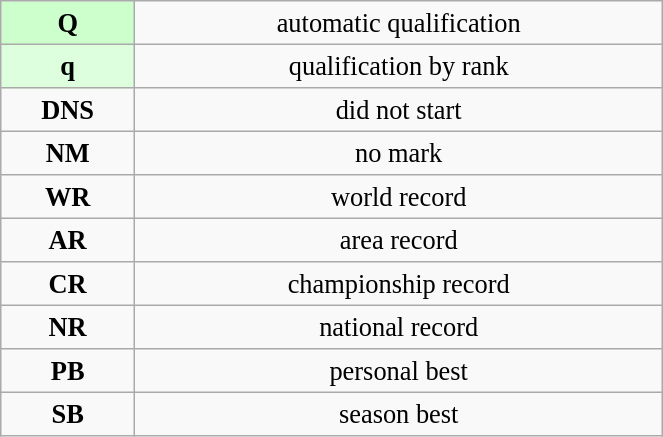<table class="wikitable" style=" text-align:center; font-size:110%;" width="35%">
<tr>
<td bgcolor="ccffcc"><strong>Q</strong></td>
<td>automatic qualification</td>
</tr>
<tr>
<td bgcolor="ddffdd"><strong>q</strong></td>
<td>qualification by rank</td>
</tr>
<tr>
<td><strong>DNS</strong></td>
<td>did not start</td>
</tr>
<tr>
<td><strong>NM</strong></td>
<td>no mark</td>
</tr>
<tr>
<td><strong>WR</strong></td>
<td>world record</td>
</tr>
<tr>
<td><strong>AR</strong></td>
<td>area record</td>
</tr>
<tr>
<td><strong>CR</strong></td>
<td>championship record</td>
</tr>
<tr>
<td><strong>NR</strong></td>
<td>national record</td>
</tr>
<tr>
<td><strong>PB</strong></td>
<td>personal best</td>
</tr>
<tr>
<td><strong>SB</strong></td>
<td>season best</td>
</tr>
</table>
